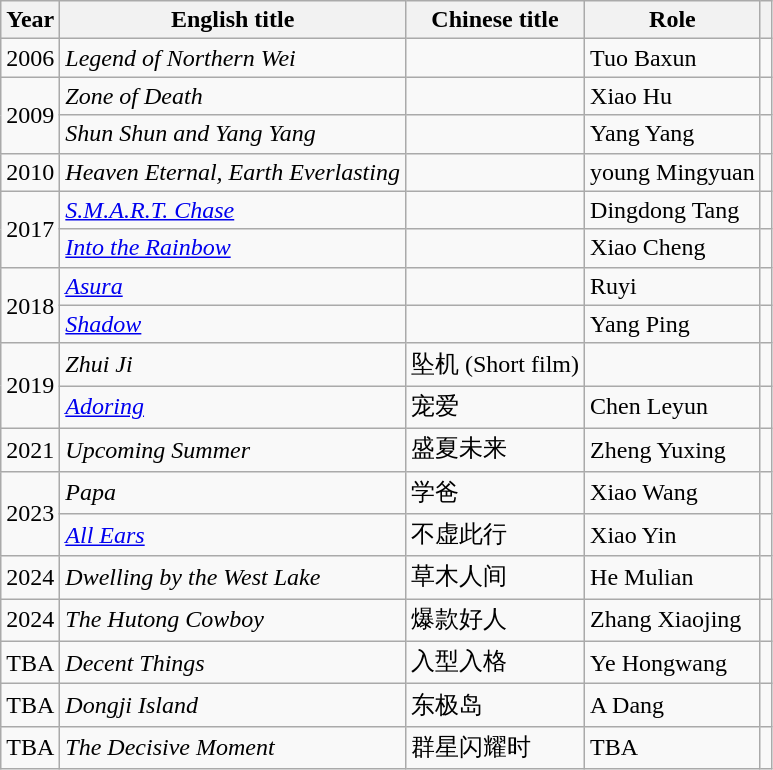<table class="wikitable sortable">
<tr>
<th>Year</th>
<th>English title</th>
<th>Chinese title</th>
<th>Role</th>
<th class="unsortable"></th>
</tr>
<tr>
<td rowspan="1">2006</td>
<td><em>Legend of Northern Wei</em></td>
<td></td>
<td>Tuo Baxun</td>
<td></td>
</tr>
<tr>
<td rowspan=2>2009</td>
<td><em>Zone of Death</em></td>
<td></td>
<td>Xiao Hu</td>
<td></td>
</tr>
<tr>
<td><em>Shun Shun and Yang Yang</em></td>
<td></td>
<td>Yang Yang</td>
<td></td>
</tr>
<tr>
<td>2010</td>
<td><em>Heaven Eternal, Earth Everlasting</em></td>
<td></td>
<td>young Mingyuan</td>
<td></td>
</tr>
<tr>
<td rowspan="2">2017</td>
<td><em><a href='#'>S.M.A.R.T. Chase</a></em></td>
<td></td>
<td>Dingdong Tang</td>
<td></td>
</tr>
<tr>
<td><em><a href='#'>Into the Rainbow</a></em></td>
<td></td>
<td>Xiao Cheng</td>
<td></td>
</tr>
<tr>
<td rowspan=2>2018</td>
<td><em><a href='#'>Asura</a></em></td>
<td></td>
<td>Ruyi</td>
<td></td>
</tr>
<tr>
<td><em><a href='#'>Shadow</a></em></td>
<td></td>
<td>Yang Ping</td>
<td></td>
</tr>
<tr>
<td rowspan=2>2019</td>
<td><em>Zhui Ji</em></td>
<td>坠机 (Short film)</td>
<td></td>
<td></td>
</tr>
<tr>
<td><em><a href='#'>Adoring</a></em></td>
<td>宠爱</td>
<td>Chen Leyun</td>
<td></td>
</tr>
<tr>
<td>2021</td>
<td><em>Upcoming Summer</em></td>
<td>盛夏未来</td>
<td>Zheng Yuxing</td>
<td></td>
</tr>
<tr>
<td rowspan=2>2023</td>
<td><em>Papa</em></td>
<td>学爸</td>
<td>Xiao Wang</td>
<td></td>
</tr>
<tr>
<td><em><a href='#'>All Ears</a></em></td>
<td>不虚此行</td>
<td>Xiao Yin</td>
<td></td>
</tr>
<tr>
<td>2024</td>
<td><em>Dwelling by the West Lake</em></td>
<td>草木人间</td>
<td>He Mulian</td>
<td></td>
</tr>
<tr>
<td>2024</td>
<td><em>The Hutong Cowboy</em></td>
<td>爆款好人</td>
<td>Zhang Xiaojing</td>
<td></td>
</tr>
<tr>
<td>TBA</td>
<td><em>Decent Things</em></td>
<td>入型入格</td>
<td>Ye Hongwang</td>
<td></td>
</tr>
<tr>
<td>TBA</td>
<td><em>Dongji Island</em></td>
<td>东极岛</td>
<td>A Dang</td>
<td></td>
</tr>
<tr>
<td>TBA</td>
<td><em>The Decisive Moment</em></td>
<td>群星闪耀时</td>
<td>TBA</td>
<td></td>
</tr>
</table>
